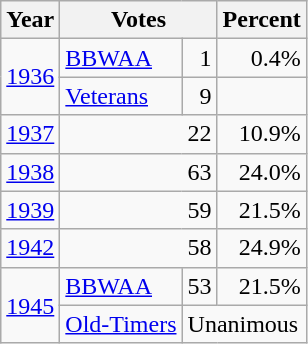<table class="wikitable">
<tr>
<th>Year</th>
<th colspan=2>Votes</th>
<th>Percent</th>
</tr>
<tr>
<td rowspan=2><a href='#'>1936</a></td>
<td><a href='#'>BBWAA</a></td>
<td align=right>1</td>
<td align=right>0.4%</td>
</tr>
<tr>
<td><a href='#'>Veterans</a></td>
<td align=right>9</td>
<td></td>
</tr>
<tr>
<td><a href='#'>1937</a></td>
<td colspan=2 align=right>22</td>
<td align=right>10.9%</td>
</tr>
<tr>
<td><a href='#'>1938</a></td>
<td colspan=2 align=right>63</td>
<td align=right>24.0%</td>
</tr>
<tr>
<td><a href='#'>1939</a></td>
<td colspan=2 align=right>59</td>
<td align=right>21.5%</td>
</tr>
<tr>
<td><a href='#'>1942</a></td>
<td colspan=2 align=right>58</td>
<td align=right>24.9%</td>
</tr>
<tr>
<td rowspan=2><a href='#'>1945</a></td>
<td><a href='#'>BBWAA</a></td>
<td align=right>53</td>
<td align=right>21.5%</td>
</tr>
<tr>
<td><a href='#'>Old-Timers</a></td>
<td colspan=2>Unanimous</td>
</tr>
</table>
